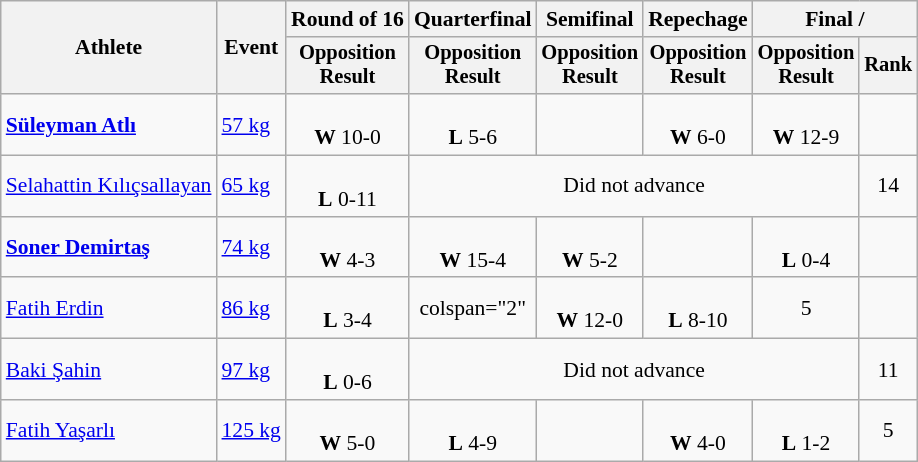<table class="wikitable" style="font-size:90%">
<tr>
<th rowspan="2">Athlete</th>
<th rowspan="2">Event</th>
<th>Round of 16</th>
<th>Quarterfinal</th>
<th>Semifinal</th>
<th>Repechage</th>
<th colspan=2>Final / </th>
</tr>
<tr style="font-size: 95%">
<th>Opposition<br>Result</th>
<th>Opposition<br>Result</th>
<th>Opposition<br>Result</th>
<th>Opposition<br>Result</th>
<th>Opposition<br>Result</th>
<th>Rank</th>
</tr>
<tr align=center>
<td align=left><strong><a href='#'>Süleyman Atlı</a></strong></td>
<td align=left><a href='#'>57 kg</a></td>
<td><br><strong>W</strong> 10-0</td>
<td><br><strong>L</strong> 5-6</td>
<td></td>
<td><br><strong>W</strong> 6-0</td>
<td><br><strong>W</strong> 12-9</td>
<td></td>
</tr>
<tr align=center>
<td align=left><a href='#'>Selahattin Kılıçsallayan</a></td>
<td align=left><a href='#'>65 kg</a></td>
<td><br><strong>L</strong> 0-11</td>
<td colspan="4">Did not advance</td>
<td>14</td>
</tr>
<tr align=center>
<td align=left><strong><a href='#'>Soner Demirtaş</a></strong></td>
<td align=left><a href='#'>74 kg</a></td>
<td><br><strong>W</strong> 4-3</td>
<td><br><strong>W</strong> 15-4</td>
<td><br><strong>W</strong> 5-2</td>
<td></td>
<td><br><strong>L</strong> 0-4</td>
<td></td>
</tr>
<tr align=center>
<td align=left><a href='#'>Fatih Erdin</a></td>
<td align=left><a href='#'>86 kg</a></td>
<td><br><strong>L</strong> 3-4</td>
<td>colspan="2" </td>
<td><br><strong>W</strong> 12-0</td>
<td><br><strong>L</strong> 8-10</td>
<td>5</td>
</tr>
<tr align=center>
<td align=left><a href='#'>Baki Şahin</a></td>
<td align=left><a href='#'>97 kg</a></td>
<td><br><strong>L</strong> 0-6</td>
<td colspan="4">Did not advance</td>
<td>11</td>
</tr>
<tr align=center>
<td align=left><a href='#'>Fatih Yaşarlı</a></td>
<td align=left><a href='#'>125 kg</a></td>
<td><br><strong>W</strong> 5-0</td>
<td><br><strong>L</strong> 4-9</td>
<td></td>
<td><br><strong>W</strong> 4-0</td>
<td><br><strong>L</strong> 1-2</td>
<td>5</td>
</tr>
</table>
